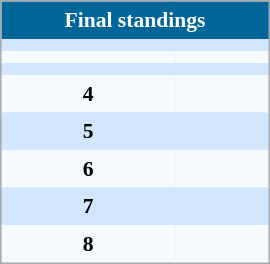<table align=center cellpadding="4" cellspacing="0" style="background: #D0E7FF; border: 1px #aaa solid; border-collapse: collapse; font-size: 90%;" width=180>
<tr align=center bgcolor=#006699 style="color:white;">
<th width=100% colspan=2>Final standings</th>
</tr>
<tr align=center bgcolor=#D0E7FF>
<td></td>
<td align=left></td>
</tr>
<tr align=center bgcolor=#F5FAFF>
<td></td>
<td align=left></td>
</tr>
<tr align=center bgcolor=#D0E7FF>
<td></td>
<td align=left></td>
</tr>
<tr align=center bgcolor=#F5FAFF>
<td><strong>4</strong></td>
<td align=left></td>
</tr>
<tr align=center bgcolor=#D0E7FF>
<td><strong>5</strong></td>
<td align=left></td>
</tr>
<tr align=center bgcolor=#F5FAFF>
<td><strong>6</strong></td>
<td align=left></td>
</tr>
<tr align=center bgcolor=#D0E7FF>
<td><strong>7</strong></td>
<td align=left></td>
</tr>
<tr align=center bgcolor=#F5FAFF>
<td><strong>8</strong></td>
<td align=left></td>
</tr>
</table>
